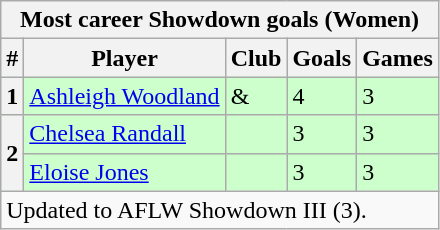<table class="wikitable">
<tr>
<th colspan="5">Most career Showdown goals (Women)</th>
</tr>
<tr>
<th>#</th>
<th>Player</th>
<th>Club</th>
<th>Goals</th>
<th>Games</th>
</tr>
<tr style="background:#cfc;">
<th>1</th>
<td><a href='#'>Ashleigh Woodland</a></td>
<td> & </td>
<td>4</td>
<td>3</td>
</tr>
<tr style="background:#cfc;">
<th rowspan=2>2</th>
<td><a href='#'>Chelsea Randall</a></td>
<td></td>
<td>3</td>
<td>3</td>
</tr>
<tr style="background:#cfc;">
<td><a href='#'>Eloise Jones</a></td>
<td></td>
<td>3</td>
<td>3</td>
</tr>
<tr>
<td colspan="5">Updated to AFLW Showdown III (3).</td>
</tr>
</table>
